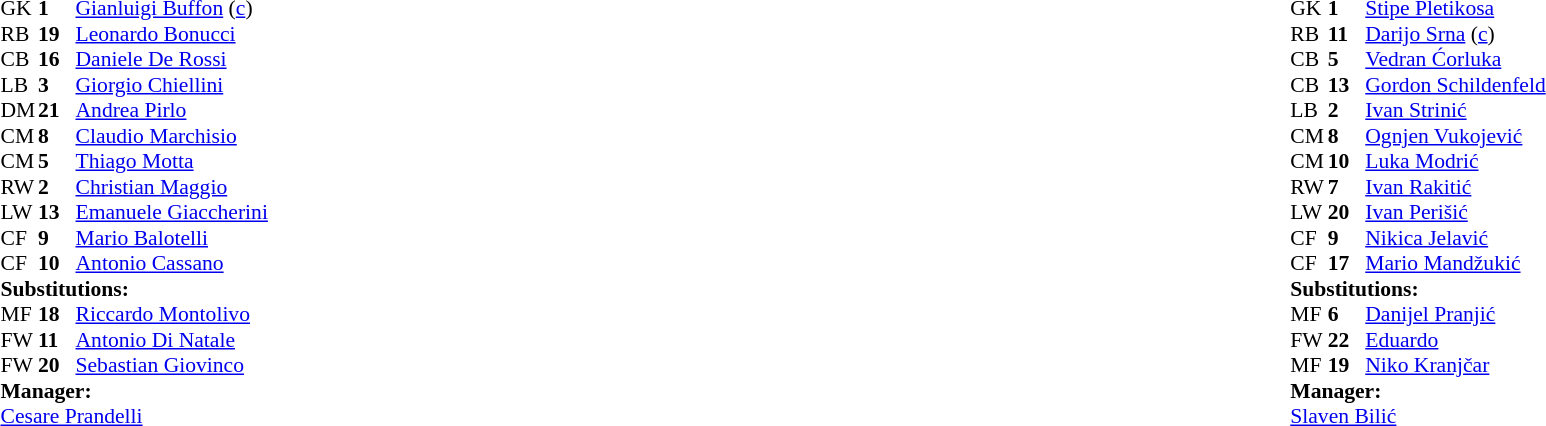<table style="width:100%;">
<tr>
<td style="vertical-align:top; width:40%;"><br><table style="font-size:90%" cellspacing="0" cellpadding="0">
<tr>
<th width="25"></th>
<th width="25"></th>
</tr>
<tr>
<td>GK</td>
<td><strong>1</strong></td>
<td><a href='#'>Gianluigi Buffon</a> (<a href='#'>c</a>)</td>
</tr>
<tr>
<td>RB</td>
<td><strong>19</strong></td>
<td><a href='#'>Leonardo Bonucci</a></td>
</tr>
<tr>
<td>CB</td>
<td><strong>16</strong></td>
<td><a href='#'>Daniele De Rossi</a></td>
</tr>
<tr>
<td>LB</td>
<td><strong>3</strong></td>
<td><a href='#'>Giorgio Chiellini</a></td>
</tr>
<tr>
<td>DM</td>
<td><strong>21</strong></td>
<td><a href='#'>Andrea Pirlo</a></td>
</tr>
<tr>
<td>CM</td>
<td><strong>8</strong></td>
<td><a href='#'>Claudio Marchisio</a></td>
</tr>
<tr>
<td>CM</td>
<td><strong>5</strong></td>
<td><a href='#'>Thiago Motta</a></td>
<td></td>
<td></td>
</tr>
<tr>
<td>RW</td>
<td><strong>2</strong></td>
<td><a href='#'>Christian Maggio</a></td>
</tr>
<tr>
<td>LW</td>
<td><strong>13</strong></td>
<td><a href='#'>Emanuele Giaccherini</a></td>
</tr>
<tr>
<td>CF</td>
<td><strong>9</strong></td>
<td><a href='#'>Mario Balotelli</a></td>
<td></td>
<td></td>
</tr>
<tr>
<td>CF</td>
<td><strong>10</strong></td>
<td><a href='#'>Antonio Cassano</a></td>
<td></td>
<td></td>
</tr>
<tr>
<td colspan=3><strong>Substitutions:</strong></td>
</tr>
<tr>
<td>MF</td>
<td><strong>18</strong></td>
<td><a href='#'>Riccardo Montolivo</a></td>
<td></td>
<td></td>
</tr>
<tr>
<td>FW</td>
<td><strong>11</strong></td>
<td><a href='#'>Antonio Di Natale</a></td>
<td></td>
<td></td>
</tr>
<tr>
<td>FW</td>
<td><strong>20</strong></td>
<td><a href='#'>Sebastian Giovinco</a></td>
<td></td>
<td></td>
</tr>
<tr>
<td colspan=3><strong>Manager:</strong></td>
</tr>
<tr>
<td colspan=3><a href='#'>Cesare Prandelli</a></td>
</tr>
</table>
</td>
<td valign="top"></td>
<td style="vertical-align:top; width:50%;"><br><table style="font-size:90%; margin:auto;" cellspacing="0" cellpadding="0">
<tr>
<th width=25></th>
<th width=25></th>
</tr>
<tr>
<td>GK</td>
<td><strong>1</strong></td>
<td><a href='#'>Stipe Pletikosa</a></td>
</tr>
<tr>
<td>RB</td>
<td><strong>11</strong></td>
<td><a href='#'>Darijo Srna</a> (<a href='#'>c</a>)</td>
</tr>
<tr>
<td>CB</td>
<td><strong>5</strong></td>
<td><a href='#'>Vedran Ćorluka</a></td>
</tr>
<tr>
<td>CB</td>
<td><strong>13</strong></td>
<td><a href='#'>Gordon Schildenfeld</a></td>
<td></td>
</tr>
<tr>
<td>LB</td>
<td><strong>2</strong></td>
<td><a href='#'>Ivan Strinić</a></td>
</tr>
<tr>
<td>CM</td>
<td><strong>8</strong></td>
<td><a href='#'>Ognjen Vukojević</a></td>
</tr>
<tr>
<td>CM</td>
<td><strong>10</strong></td>
<td><a href='#'>Luka Modrić</a></td>
</tr>
<tr>
<td>RW</td>
<td><strong>7</strong></td>
<td><a href='#'>Ivan Rakitić</a></td>
</tr>
<tr>
<td>LW</td>
<td><strong>20</strong></td>
<td><a href='#'>Ivan Perišić</a></td>
<td></td>
<td></td>
</tr>
<tr>
<td>CF</td>
<td><strong>9</strong></td>
<td><a href='#'>Nikica Jelavić</a></td>
<td></td>
<td></td>
</tr>
<tr>
<td>CF</td>
<td><strong>17</strong></td>
<td><a href='#'>Mario Mandžukić</a></td>
<td></td>
<td></td>
</tr>
<tr>
<td colspan=3><strong>Substitutions:</strong></td>
</tr>
<tr>
<td>MF</td>
<td><strong>6</strong></td>
<td><a href='#'>Danijel Pranjić</a></td>
<td></td>
<td></td>
</tr>
<tr>
<td>FW</td>
<td><strong>22</strong></td>
<td><a href='#'>Eduardo</a></td>
<td></td>
<td></td>
</tr>
<tr>
<td>MF</td>
<td><strong>19</strong></td>
<td><a href='#'>Niko Kranjčar</a></td>
<td></td>
<td></td>
</tr>
<tr>
<td colspan=3><strong>Manager:</strong></td>
</tr>
<tr>
<td colspan=3><a href='#'>Slaven Bilić</a></td>
</tr>
</table>
</td>
</tr>
</table>
